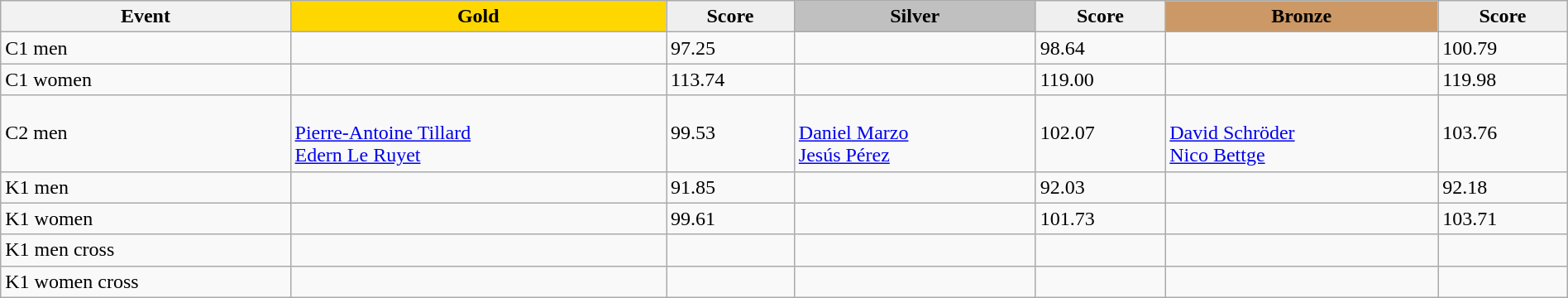<table class="wikitable" width=100%>
<tr>
<th>Event</th>
<td align=center bgcolor="gold"><strong>Gold</strong></td>
<td align=center bgcolor="EFEFEF"><strong>Score</strong></td>
<td align=center bgcolor="silver"><strong>Silver</strong></td>
<td align=center bgcolor="EFEFEF"><strong>Score</strong></td>
<td align=center bgcolor="CC9966"><strong>Bronze</strong></td>
<td align=center bgcolor="EFEFEF"><strong>Score</strong></td>
</tr>
<tr>
<td>C1 men</td>
<td></td>
<td>97.25</td>
<td></td>
<td>98.64</td>
<td></td>
<td>100.79</td>
</tr>
<tr>
<td>C1 women</td>
<td></td>
<td>113.74</td>
<td></td>
<td>119.00</td>
<td></td>
<td>119.98</td>
</tr>
<tr>
<td>C2 men</td>
<td><br><a href='#'>Pierre-Antoine Tillard</a><br><a href='#'>Edern Le Ruyet</a></td>
<td>99.53</td>
<td><br><a href='#'>Daniel Marzo</a><br><a href='#'>Jesús Pérez</a></td>
<td>102.07</td>
<td><br><a href='#'>David Schröder</a><br><a href='#'>Nico Bettge</a></td>
<td>103.76</td>
</tr>
<tr>
<td>K1 men</td>
<td></td>
<td>91.85</td>
<td></td>
<td>92.03</td>
<td></td>
<td>92.18</td>
</tr>
<tr>
<td>K1 women</td>
<td></td>
<td>99.61</td>
<td></td>
<td>101.73</td>
<td></td>
<td>103.71</td>
</tr>
<tr>
<td>K1 men cross</td>
<td></td>
<td></td>
<td></td>
<td></td>
<td></td>
<td></td>
</tr>
<tr>
<td>K1 women cross</td>
<td></td>
<td></td>
<td></td>
<td></td>
<td></td>
<td></td>
</tr>
</table>
